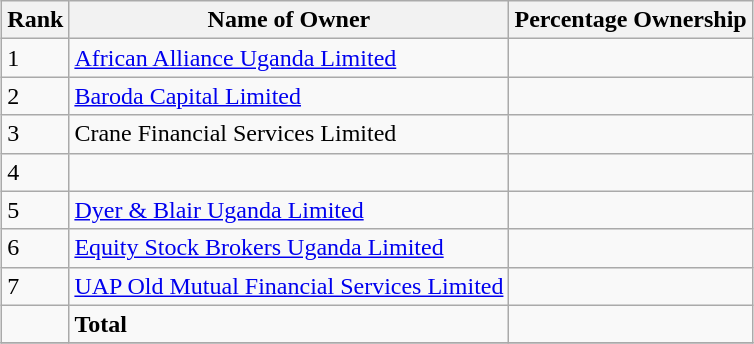<table class="wikitable sortable" style="margin: 0.5em auto">
<tr>
<th>Rank</th>
<th>Name of Owner</th>
<th>Percentage Ownership</th>
</tr>
<tr>
<td>1</td>
<td><a href='#'>African Alliance Uganda Limited</a></td>
<td></td>
</tr>
<tr>
<td>2</td>
<td><a href='#'>Baroda Capital Limited</a></td>
<td></td>
</tr>
<tr>
<td>3</td>
<td>Crane Financial Services Limited</td>
<td></td>
</tr>
<tr>
<td>4</td>
<td></td>
<td></td>
</tr>
<tr>
<td>5</td>
<td><a href='#'>Dyer & Blair Uganda Limited</a></td>
<td></td>
</tr>
<tr>
<td>6</td>
<td><a href='#'>Equity Stock Brokers Uganda Limited</a></td>
<td></td>
</tr>
<tr>
<td>7</td>
<td><a href='#'>UAP Old Mutual Financial Services Limited</a></td>
<td></td>
</tr>
<tr>
<td></td>
<td><strong>Total</strong></td>
<td></td>
</tr>
<tr>
</tr>
</table>
